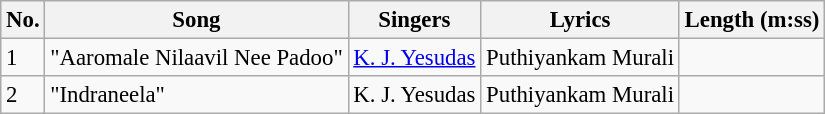<table class="wikitable" style="font-size:95%;">
<tr>
<th>No.</th>
<th>Song</th>
<th>Singers</th>
<th>Lyrics</th>
<th>Length (m:ss)</th>
</tr>
<tr>
<td>1</td>
<td>"Aaromale Nilaavil Nee Padoo"</td>
<td><a href='#'>K. J. Yesudas</a></td>
<td>Puthiyankam Murali</td>
<td></td>
</tr>
<tr>
<td>2</td>
<td>"Indraneela"</td>
<td>K. J. Yesudas</td>
<td>Puthiyankam Murali</td>
<td></td>
</tr>
</table>
